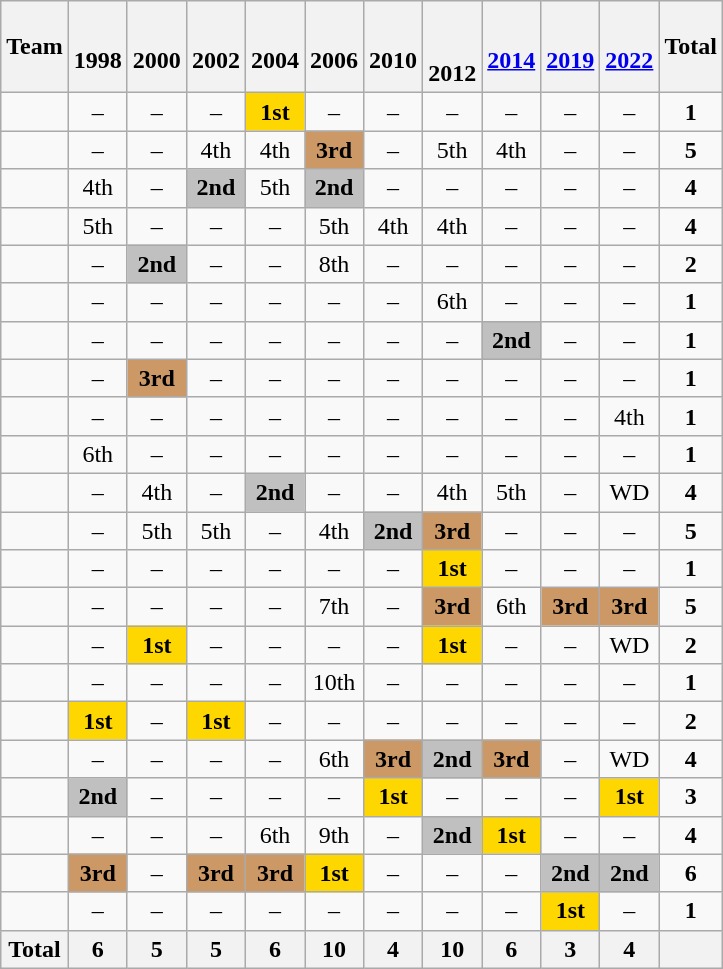<table class="wikitable" style="text-align:center">
<tr>
<th>Team</th>
<th><br>1998</th>
<th><br>2000</th>
<th><br>2002</th>
<th><br>2004</th>
<th><br>2006</th>
<th><br>2010</th>
<th><br><br>2012</th>
<th><br><a href='#'>2014</a></th>
<th><br><a href='#'>2019</a></th>
<th><br><a href='#'>2022</a></th>
<th>Total</th>
</tr>
<tr>
<td align=left></td>
<td>–</td>
<td>–</td>
<td>–</td>
<td bgcolor=gold><strong>1st</strong></td>
<td>–</td>
<td>–</td>
<td>–</td>
<td>–</td>
<td>–</td>
<td>–</td>
<td><strong>1</strong></td>
</tr>
<tr>
<td align=left></td>
<td>–</td>
<td>–</td>
<td>4th</td>
<td>4th</td>
<td bgcolor=cc9966><strong>3rd</strong></td>
<td>–</td>
<td>5th</td>
<td>4th</td>
<td>–</td>
<td>–</td>
<td><strong>5</strong></td>
</tr>
<tr>
<td align=left></td>
<td>4th</td>
<td>–</td>
<td bgcolor=silver><strong>2nd</strong></td>
<td>5th</td>
<td bgcolor=silver><strong>2nd</strong></td>
<td>–</td>
<td>–</td>
<td>–</td>
<td>–</td>
<td>–</td>
<td><strong>4</strong></td>
</tr>
<tr>
<td align=left></td>
<td>5th</td>
<td>–</td>
<td>–</td>
<td>–</td>
<td>5th</td>
<td>4th</td>
<td>4th</td>
<td>–</td>
<td>–</td>
<td>–</td>
<td><strong>4</strong></td>
</tr>
<tr>
<td align=left></td>
<td>–</td>
<td bgcolor=silver><strong>2nd</strong></td>
<td>–</td>
<td>–</td>
<td>8th</td>
<td>–</td>
<td>–</td>
<td>–</td>
<td>–</td>
<td>–</td>
<td><strong>2</strong></td>
</tr>
<tr>
<td align=left></td>
<td>–</td>
<td>–</td>
<td>–</td>
<td>–</td>
<td>–</td>
<td>–</td>
<td>6th</td>
<td>–</td>
<td>–</td>
<td>–</td>
<td><strong>1</strong></td>
</tr>
<tr>
<td align=left></td>
<td>–</td>
<td>–</td>
<td>–</td>
<td>–</td>
<td>–</td>
<td>–</td>
<td>–</td>
<td bgcolor=silver><strong>2nd</strong></td>
<td>–</td>
<td>–</td>
<td><strong>1</strong></td>
</tr>
<tr>
<td align=left></td>
<td>–</td>
<td bgcolor=cc9966><strong>3rd</strong></td>
<td>–</td>
<td>–</td>
<td>–</td>
<td>–</td>
<td>–</td>
<td>–</td>
<td>–</td>
<td>–</td>
<td><strong>1</strong></td>
</tr>
<tr>
<td align=left></td>
<td>–</td>
<td>–</td>
<td>–</td>
<td>–</td>
<td>–</td>
<td>–</td>
<td>–</td>
<td>–</td>
<td>–</td>
<td>4th</td>
<td><strong>1</strong></td>
</tr>
<tr>
<td align=left></td>
<td>6th</td>
<td>–</td>
<td>–</td>
<td>–</td>
<td>–</td>
<td>–</td>
<td>–</td>
<td>–</td>
<td>–</td>
<td>–</td>
<td><strong>1</strong></td>
</tr>
<tr>
<td align=left></td>
<td>–</td>
<td>4th</td>
<td>–</td>
<td bgcolor=silver><strong>2nd</strong></td>
<td>–</td>
<td>–</td>
<td>4th</td>
<td>5th</td>
<td>–</td>
<td>WD</td>
<td><strong>4</strong></td>
</tr>
<tr>
<td align=left></td>
<td>–</td>
<td>5th</td>
<td>5th</td>
<td>–</td>
<td>4th</td>
<td bgcolor=silver><strong>2nd</strong></td>
<td bgcolor=cc9966><strong>3rd</strong></td>
<td>–</td>
<td>–</td>
<td>–</td>
<td><strong>5</strong></td>
</tr>
<tr>
<td align=left></td>
<td>–</td>
<td>–</td>
<td>–</td>
<td>–</td>
<td>–</td>
<td>–</td>
<td bgcolor=gold><strong>1st</strong></td>
<td>–</td>
<td>–</td>
<td>–</td>
<td><strong>1</strong></td>
</tr>
<tr>
<td align=left></td>
<td>–</td>
<td>–</td>
<td>–</td>
<td>–</td>
<td>7th</td>
<td>–</td>
<td bgcolor=cc9966><strong>3rd</strong></td>
<td>6th</td>
<td bgcolor=cc9966><strong>3rd</strong></td>
<td bgcolor=cc9966><strong>3rd</strong></td>
<td><strong>5</strong></td>
</tr>
<tr>
<td align=left></td>
<td>–</td>
<td bgcolor=gold><strong>1st</strong></td>
<td>–</td>
<td>–</td>
<td>–</td>
<td>–</td>
<td bgcolor=gold><strong>1st</strong></td>
<td>–</td>
<td>–</td>
<td>WD</td>
<td><strong>2</strong></td>
</tr>
<tr>
<td align=left></td>
<td>–</td>
<td>–</td>
<td>–</td>
<td>–</td>
<td>10th</td>
<td>–</td>
<td>–</td>
<td>–</td>
<td>–</td>
<td>–</td>
<td><strong>1</strong></td>
</tr>
<tr>
<td align=left></td>
<td bgcolor=gold><strong>1st</strong></td>
<td>–</td>
<td bgcolor=gold><strong>1st</strong></td>
<td>–</td>
<td>–</td>
<td>–</td>
<td>–</td>
<td>–</td>
<td>–</td>
<td>–</td>
<td><strong>2</strong></td>
</tr>
<tr>
<td align=left></td>
<td>–</td>
<td>–</td>
<td>–</td>
<td>–</td>
<td>6th</td>
<td bgcolor=cc9966><strong>3rd</strong></td>
<td bgcolor=silver><strong>2nd</strong></td>
<td bgcolor=cc9966><strong>3rd</strong></td>
<td>–</td>
<td>WD</td>
<td><strong>4</strong></td>
</tr>
<tr>
<td align=left></td>
<td bgcolor=silver><strong>2nd</strong></td>
<td>–</td>
<td>–</td>
<td>–</td>
<td>–</td>
<td bgcolor=gold><strong>1st</strong></td>
<td>–</td>
<td>–</td>
<td>–</td>
<td bgcolor=gold><strong>1st</strong></td>
<td><strong>3</strong></td>
</tr>
<tr>
<td align=left></td>
<td>–</td>
<td>–</td>
<td>–</td>
<td>6th</td>
<td>9th</td>
<td>–</td>
<td bgcolor=silver><strong>2nd</strong></td>
<td bgcolor=gold><strong>1st</strong></td>
<td>–</td>
<td>–</td>
<td><strong>4</strong></td>
</tr>
<tr>
<td align=left></td>
<td bgcolor=cc9966><strong>3rd</strong></td>
<td>–</td>
<td bgcolor=cc9966><strong>3rd</strong></td>
<td bgcolor=cc9966><strong>3rd</strong></td>
<td bgcolor=gold><strong>1st</strong></td>
<td>–</td>
<td>–</td>
<td>–</td>
<td bgcolor=silver><strong>2nd</strong></td>
<td bgcolor=silver><strong>2nd</strong></td>
<td><strong>6</strong></td>
</tr>
<tr>
<td align=left></td>
<td>–</td>
<td>–</td>
<td>–</td>
<td>–</td>
<td>–</td>
<td>–</td>
<td>–</td>
<td>–</td>
<td bgcolor=gold><strong>1st</strong></td>
<td>–</td>
<td><strong>1</strong></td>
</tr>
<tr>
<th>Total</th>
<th>6</th>
<th>5</th>
<th>5</th>
<th>6</th>
<th>10</th>
<th>4</th>
<th>10</th>
<th>6</th>
<th>3</th>
<th>4</th>
<th></th>
</tr>
</table>
